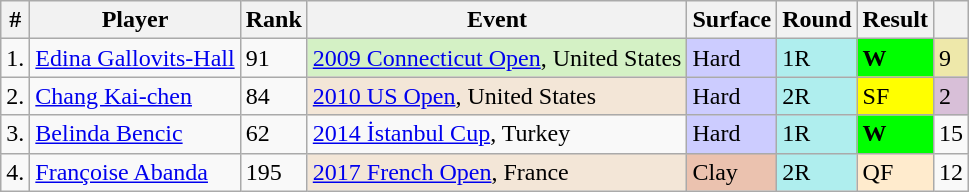<table class="wikitable sortable">
<tr>
<th class="unsortable">#</th>
<th>Player</th>
<th>Rank</th>
<th>Event</th>
<th>Surface</th>
<th class="unsortable">Round</th>
<th class="unsortable">Result</th>
<th class="unsortable"></th>
</tr>
<tr>
<td>1.</td>
<td> <a href='#'>Edina Gallovits-Hall</a></td>
<td>91</td>
<td bgcolor=D4F1C5><a href='#'>2009 Connecticut Open</a>, United States</td>
<td bgcolor=CCCCFF>Hard</td>
<td bgcolor=afeeee>1R</td>
<td bgcolor=lime><strong>W</strong></td>
<td bgcolor=EEE8AA>9</td>
</tr>
<tr>
<td>2.</td>
<td> <a href='#'>Chang Kai-chen</a></td>
<td>84</td>
<td bgcolor=F3E6D7><a href='#'>2010 US Open</a>, United States</td>
<td bgcolor=CCCCFF>Hard</td>
<td bgcolor=afeeee>2R</td>
<td bgcolor=yellow>SF</td>
<td bgcolor=thistle>2</td>
</tr>
<tr>
<td>3.</td>
<td> <a href='#'>Belinda Bencic</a></td>
<td>62</td>
<td><a href='#'>2014 İstanbul Cup</a>, Turkey</td>
<td bgcolor=CCCCFF>Hard</td>
<td bgcolor=afeeee>1R</td>
<td bgcolor=lime><strong>W</strong></td>
<td>15</td>
</tr>
<tr>
<td>4.</td>
<td> <a href='#'>Françoise Abanda</a></td>
<td>195</td>
<td bgcolor=F3E6D7><a href='#'>2017 French Open</a>, France</td>
<td bgcolor=EBC2AF>Clay</td>
<td bgcolor=afeeee>2R</td>
<td bgcolor=ffebcd>QF</td>
<td>12</td>
</tr>
</table>
